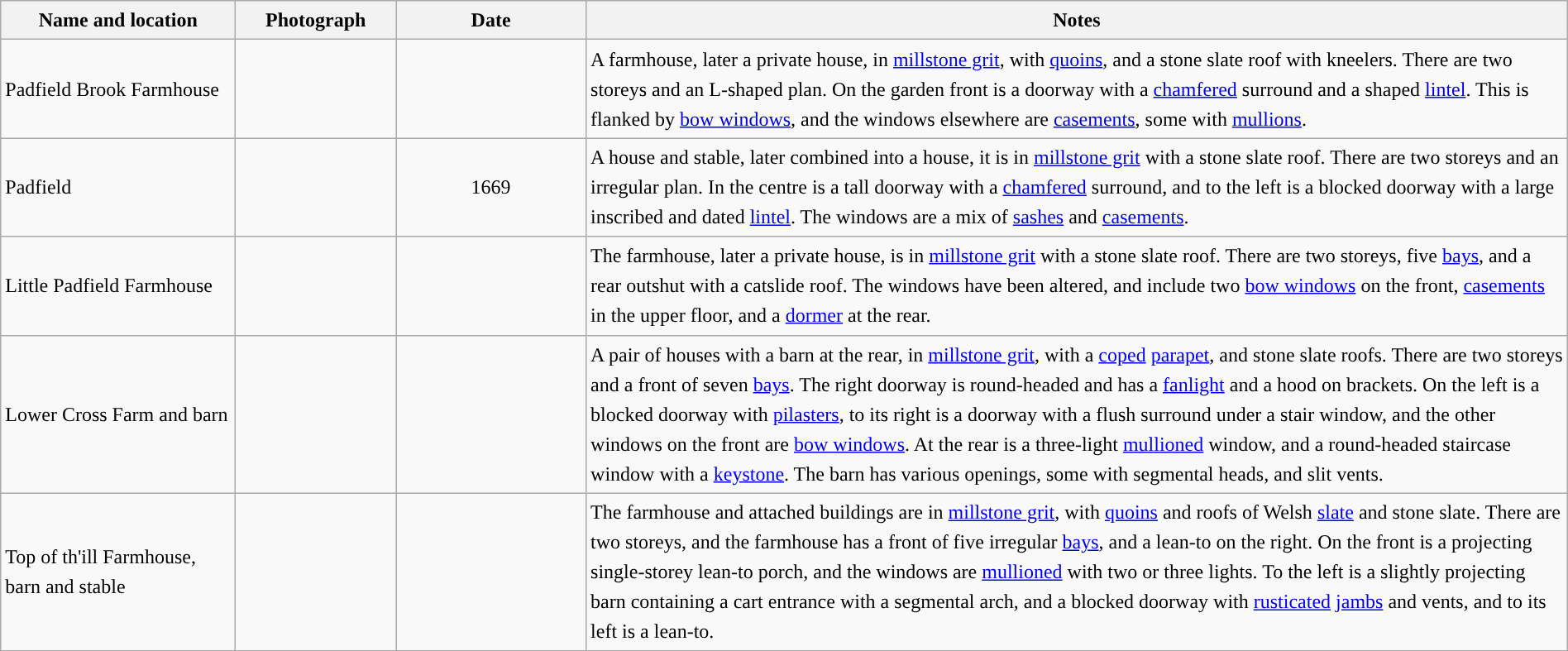<table class="wikitable sortable plainrowheaders" style="width:100%;border:0px;text-align:left;line-height:150%;">
<tr>
<th scope="col"  style="width:150px">Name and location</th>
<th scope="col"  style="width:100px" class="unsortable">Photograph</th>
<th scope="col"  style="width:120px">Date</th>
<th scope="col"  style="width:650px" class="unsortable">Notes</th>
</tr>
<tr>
<td>Padfield Brook Farmhouse<br><small></small></td>
<td></td>
<td align="center"></td>
<td>A farmhouse, later a private house, in <a href='#'>millstone grit</a>, with <a href='#'>quoins</a>, and a stone slate roof with kneelers.  There are two storeys and an L-shaped plan.  On the garden front is a doorway with a <a href='#'>chamfered</a> surround and a shaped <a href='#'>lintel</a>.  This is flanked by <a href='#'>bow windows</a>, and the windows elsewhere are <a href='#'>casements</a>, some with <a href='#'>mullions</a>.</td>
</tr>
<tr>
<td>Padfield<br><small></small></td>
<td></td>
<td align="center">1669</td>
<td>A house and stable, later combined into a house, it is in <a href='#'>millstone grit</a> with a stone slate roof.  There are two storeys and an irregular plan.  In the centre is a tall doorway with a <a href='#'>chamfered</a> surround, and to the left is a blocked doorway with a large inscribed and dated <a href='#'>lintel</a>.  The windows are a mix of <a href='#'>sashes</a> and <a href='#'>casements</a>.</td>
</tr>
<tr>
<td>Little Padfield Farmhouse<br><small></small></td>
<td></td>
<td align="center"></td>
<td>The farmhouse, later a private house, is in <a href='#'>millstone grit</a> with a stone slate roof.  There are two storeys, five <a href='#'>bays</a>, and a rear outshut with a catslide roof.  The windows have been altered, and include two <a href='#'>bow windows</a> on the front, <a href='#'>casements</a> in the upper floor, and a <a href='#'>dormer</a> at the rear.</td>
</tr>
<tr>
<td>Lower Cross Farm and barn<br><small></small></td>
<td></td>
<td align="center"></td>
<td>A pair of houses with a barn at the rear, in <a href='#'>millstone grit</a>, with a <a href='#'>coped</a> <a href='#'>parapet</a>, and stone slate roofs.  There are two storeys and a front of seven <a href='#'>bays</a>.  The right doorway is round-headed and has a <a href='#'>fanlight</a> and a hood on brackets. On the left is a blocked doorway with <a href='#'>pilasters</a>, to its right is a doorway with a flush surround under a stair window, and the other windows on the front are <a href='#'>bow windows</a>.  At the rear is a three-light <a href='#'>mullioned</a> window, and a round-headed staircase window with a <a href='#'>keystone</a>.  The barn has various openings, some with segmental heads, and slit vents.</td>
</tr>
<tr>
<td>Top of th'ill Farmhouse, barn and stable<br><small></small></td>
<td></td>
<td align="center"></td>
<td>The farmhouse and attached buildings are in <a href='#'>millstone grit</a>, with <a href='#'>quoins</a> and roofs of Welsh <a href='#'>slate</a> and stone slate.  There are two storeys, and the farmhouse has a front of five irregular <a href='#'>bays</a>, and a lean-to on the right. On the front is a projecting single-storey lean-to porch, and the windows are <a href='#'>mullioned</a> with two or three lights.  To the left is a slightly projecting barn containing a cart entrance with a segmental arch, and a blocked doorway with <a href='#'>rusticated</a> <a href='#'>jambs</a> and vents, and to its left is a lean-to.</td>
</tr>
<tr>
</tr>
</table>
